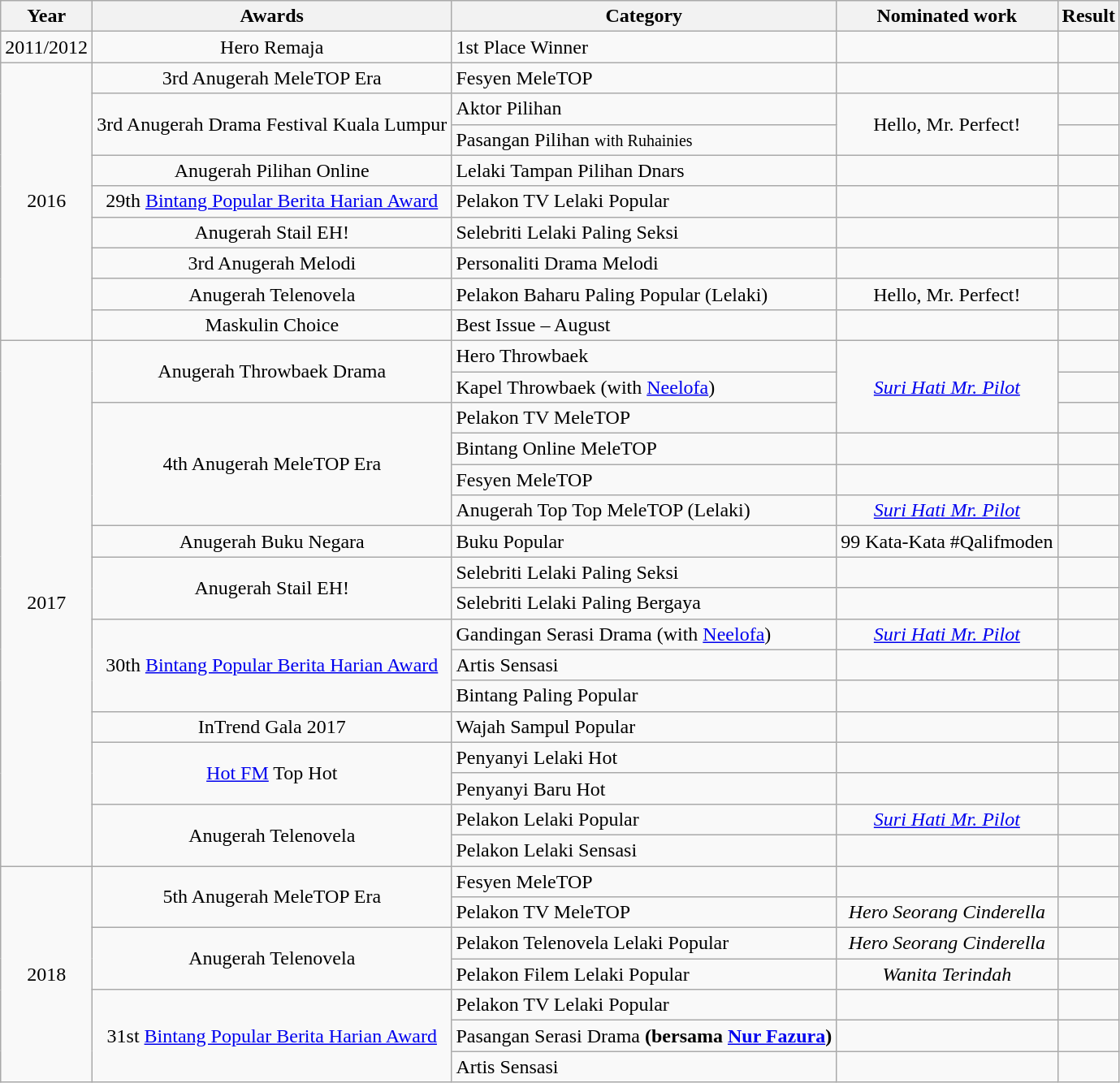<table class="wikitable">
<tr>
<th>Year</th>
<th>Awards</th>
<th>Category</th>
<th>Nominated work</th>
<th>Result</th>
</tr>
<tr>
<td style="text-align:center;">2011/2012</td>
<td style="text-align:center;">Hero Remaja</td>
<td>1st Place Winner</td>
<td></td>
<td></td>
</tr>
<tr>
<td rowspan="9" style="text-align:center;">2016</td>
<td style="text-align:center;">3rd Anugerah MeleTOP Era</td>
<td>Fesyen MeleTOP</td>
<td></td>
<td></td>
</tr>
<tr>
<td rowspan="2" style="text-align:center;">3rd Anugerah Drama Festival Kuala Lumpur</td>
<td>Aktor Pilihan</td>
<td rowspan="2" style="text-align:center;">Hello, Mr. Perfect!</td>
<td></td>
</tr>
<tr>
<td>Pasangan Pilihan <small> with Ruhainies</small></td>
<td></td>
</tr>
<tr>
<td style="text-align:center;">Anugerah Pilihan Online</td>
<td>Lelaki Tampan Pilihan Dnars</td>
<td></td>
<td></td>
</tr>
<tr>
<td style="text-align:center;">29th <a href='#'>Bintang Popular Berita Harian Award</a></td>
<td>Pelakon TV Lelaki Popular</td>
<td></td>
<td></td>
</tr>
<tr>
<td style="text-align:center;">Anugerah Stail EH!</td>
<td>Selebriti Lelaki Paling Seksi</td>
<td></td>
<td></td>
</tr>
<tr>
<td style="text-align:center;">3rd Anugerah Melodi</td>
<td>Personaliti Drama Melodi</td>
<td></td>
<td></td>
</tr>
<tr>
<td style="text-align:center;">Anugerah Telenovela</td>
<td>Pelakon Baharu Paling Popular (Lelaki)</td>
<td style="text-align:center;">Hello, Mr. Perfect!</td>
<td></td>
</tr>
<tr>
<td style="text-align:center;">Maskulin Choice</td>
<td>Best Issue – August</td>
<td></td>
<td></td>
</tr>
<tr>
<td rowspan="17" style="text-align:center;">2017</td>
<td rowspan="2" style="text-align:center;">Anugerah Throwbaek Drama</td>
<td>Hero Throwbaek</td>
<td rowspan="3" style="text-align:center;"><em><a href='#'>Suri Hati Mr. Pilot</a></em></td>
<td></td>
</tr>
<tr>
<td>Kapel Throwbaek (with <a href='#'>Neelofa</a>)</td>
<td></td>
</tr>
<tr>
<td rowspan="4" style="text-align:center;">4th Anugerah MeleTOP Era</td>
<td>Pelakon TV MeleTOP</td>
<td></td>
</tr>
<tr>
<td>Bintang Online MeleTOP</td>
<td></td>
<td></td>
</tr>
<tr>
<td>Fesyen MeleTOP</td>
<td></td>
<td></td>
</tr>
<tr>
<td>Anugerah Top Top MeleTOP (Lelaki)</td>
<td style="text-align:center;"><em><a href='#'>Suri Hati Mr. Pilot</a></em></td>
<td></td>
</tr>
<tr>
<td style="text-align:center;">Anugerah Buku Negara</td>
<td>Buku Popular</td>
<td style="text-align:center;">99 Kata-Kata #Qalifmoden</td>
<td></td>
</tr>
<tr>
<td rowspan="2" style="text-align:center;">Anugerah Stail EH!</td>
<td>Selebriti Lelaki Paling Seksi</td>
<td></td>
<td></td>
</tr>
<tr>
<td>Selebriti Lelaki Paling Bergaya</td>
<td></td>
<td></td>
</tr>
<tr>
<td rowspan="3" style="text-align:center;">30th <a href='#'>Bintang Popular Berita Harian Award</a></td>
<td>Gandingan Serasi Drama (with <a href='#'>Neelofa</a>)</td>
<td style="text-align:center;"><em><a href='#'>Suri Hati Mr. Pilot</a></em></td>
<td></td>
</tr>
<tr>
<td>Artis Sensasi</td>
<td></td>
<td></td>
</tr>
<tr>
<td>Bintang Paling Popular</td>
<td></td>
<td></td>
</tr>
<tr>
<td style="text-align:center;">InTrend Gala 2017</td>
<td>Wajah Sampul Popular</td>
<td></td>
<td></td>
</tr>
<tr>
<td rowspan="2" style="text-align:center;"><a href='#'>Hot FM</a> Top Hot</td>
<td>Penyanyi Lelaki Hot</td>
<td></td>
<td></td>
</tr>
<tr>
<td>Penyanyi Baru Hot</td>
<td></td>
<td></td>
</tr>
<tr>
<td rowspan="2" style="text-align:center;">Anugerah Telenovela</td>
<td>Pelakon Lelaki Popular</td>
<td style="text-align:center;"><em><a href='#'>Suri Hati Mr. Pilot</a></em></td>
<td></td>
</tr>
<tr>
<td Pelakon Lelaki Sensasi>Pelakon Lelaki Sensasi</td>
<td></td>
<td></td>
</tr>
<tr>
<td rowspan="7" style="text-align:center;">2018</td>
<td rowspan="2" style="text-align:center;">5th Anugerah MeleTOP Era</td>
<td>Fesyen MeleTOP</td>
<td></td>
<td></td>
</tr>
<tr>
<td>Pelakon TV MeleTOP</td>
<td style="text-align:center;"><em>Hero Seorang Cinderella</em></td>
<td></td>
</tr>
<tr>
<td rowspan="2" style="text-align:center;">Anugerah Telenovela</td>
<td>Pelakon Telenovela Lelaki Popular</td>
<td style="text-align:center;"><em>Hero Seorang Cinderella</em></td>
<td></td>
</tr>
<tr>
<td>Pelakon Filem Lelaki Popular</td>
<td style="text-align:center;"><em>Wanita Terindah</em></td>
<td></td>
</tr>
<tr>
<td rowspan=3 style="text-align:center;">31st <a href='#'>Bintang Popular Berita Harian Award</a></td>
<td>Pelakon TV Lelaki Popular</td>
<td></td>
<td></td>
</tr>
<tr>
<td>Pasangan Serasi Drama <strong>(bersama <a href='#'>Nur Fazura</a>)</strong></td>
<td></td>
<td></td>
</tr>
<tr>
<td>Artis Sensasi</td>
<td></td>
<td></td>
</tr>
</table>
